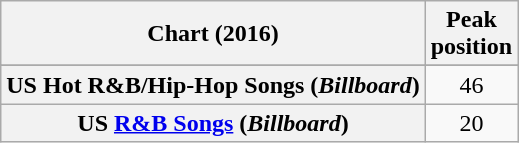<table class="wikitable sortable plainrowheaders" style="text-align:center">
<tr>
<th scope="col">Chart (2016)</th>
<th scope="col">Peak<br>position</th>
</tr>
<tr>
</tr>
<tr>
<th scope="row">US Hot R&B/Hip-Hop Songs (<em>Billboard</em>)</th>
<td>46</td>
</tr>
<tr>
<th scope="row">US <a href='#'>R&B Songs</a> (<em>Billboard</em>)</th>
<td>20</td>
</tr>
</table>
